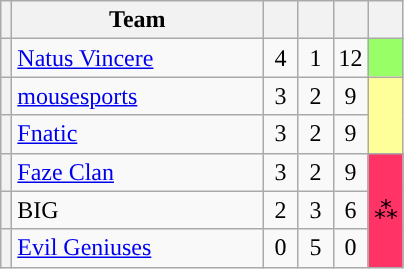<table class="wikitable plainrowheaders" style="text-align:center;">
<tr>
<th scope="col"></th>
<th scope="col" style="width:10em;">Team</th>
<th scope="col" style="width:1em;"></th>
<th scope="col" style="width:1em;"></th>
<th scope="col" style="width:1em;"></th>
<th scope=col class="unsortable"></th>
</tr>
<tr>
<th scope="row"></th>
<td style="text-align: left;"><a href='#'>Natus Vincere</a></td>
<td>4</td>
<td>1</td>
<td>12</td>
<td style="background:#99FF66;"></td>
</tr>
<tr>
<th scope="row"></th>
<td style="text-align: left;"><a href='#'>mousesports</a></td>
<td>3</td>
<td>2</td>
<td>9</td>
<td rowspan="2" style="background:#ff9;"></td>
</tr>
<tr>
<th scope="row"></th>
<td style="text-align: left;"><a href='#'>Fnatic</a></td>
<td>3</td>
<td>2</td>
<td>9</td>
</tr>
<tr>
<th scope="row"></th>
<td style="text-align: left;"><a href='#'>Faze Clan</a></td>
<td>3</td>
<td>2</td>
<td>9</td>
<td rowspan="3" style="background:#FF3366;">⁂</td>
</tr>
<tr>
<th scope="row"></th>
<td style="text-align: left;">BIG</td>
<td>2</td>
<td>3</td>
<td>6</td>
</tr>
<tr>
<th scope="row"></th>
<td style="text-align: left;"><a href='#'>Evil Geniuses</a></td>
<td>0</td>
<td>5</td>
<td>0</td>
</tr>
</table>
